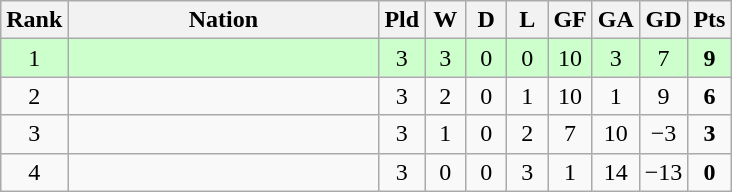<table class="wikitable" style="text-align: center;">
<tr>
<th width=5>Rank</th>
<th width=200>Nation</th>
<th width=20>Pld</th>
<th width=20>W</th>
<th width=20>D</th>
<th width=20>L</th>
<th width=20>GF</th>
<th width=20>GA</th>
<th width=20>GD</th>
<th width=20>Pts</th>
</tr>
<tr style="background:#ccffcc">
<td>1</td>
<td style="text-align:left"></td>
<td>3</td>
<td>3</td>
<td>0</td>
<td>0</td>
<td>10</td>
<td>3</td>
<td>7</td>
<td><strong>9</strong></td>
</tr>
<tr>
<td>2</td>
<td style="text-align:left"></td>
<td>3</td>
<td>2</td>
<td>0</td>
<td>1</td>
<td>10</td>
<td>1</td>
<td>9</td>
<td><strong>6</strong></td>
</tr>
<tr>
<td>3</td>
<td style="text-align:left"></td>
<td>3</td>
<td>1</td>
<td>0</td>
<td>2</td>
<td>7</td>
<td>10</td>
<td>−3</td>
<td><strong>3</strong></td>
</tr>
<tr>
<td>4</td>
<td style="text-align:left"></td>
<td>3</td>
<td>0</td>
<td>0</td>
<td>3</td>
<td>1</td>
<td>14</td>
<td>−13</td>
<td><strong>0</strong></td>
</tr>
</table>
